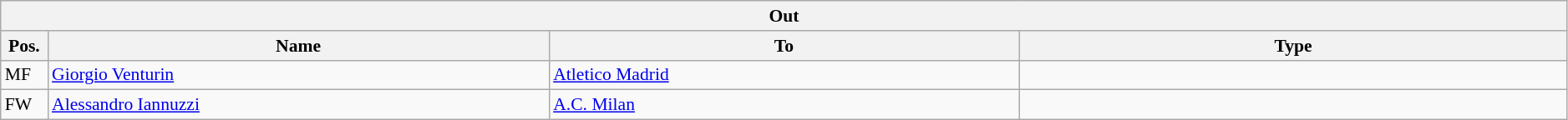<table class="wikitable" style="font-size:90%;width:99%;">
<tr>
<th colspan="4">Out</th>
</tr>
<tr>
<th width=3%>Pos.</th>
<th width=32%>Name</th>
<th width=30%>To</th>
<th width=35%>Type</th>
</tr>
<tr>
<td>MF</td>
<td><a href='#'>Giorgio Venturin</a></td>
<td><a href='#'>Atletico Madrid</a></td>
<td></td>
</tr>
<tr>
<td>FW</td>
<td><a href='#'>Alessandro Iannuzzi</a></td>
<td><a href='#'>A.C. Milan</a></td>
<td></td>
</tr>
</table>
